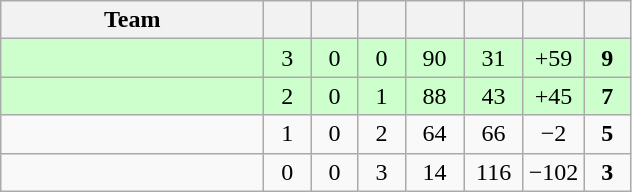<table class="wikitable" style="text-align:center;">
<tr>
<th style="width:10.5em;">Team</th>
<th style="width:1.5em;"></th>
<th style="width:1.5em;"></th>
<th style="width:1.5em;"></th>
<th style="width:2.0em;"></th>
<th style="width:2.0em;"></th>
<th style="width:2.0em;"></th>
<th style="width:1.5em;"></th>
</tr>
<tr bgcolor=#cfc>
<td align="left"></td>
<td>3</td>
<td>0</td>
<td>0</td>
<td>90</td>
<td>31</td>
<td>+59</td>
<td><strong>9</strong></td>
</tr>
<tr bgcolor=#cfc>
<td align="left"></td>
<td>2</td>
<td>0</td>
<td>1</td>
<td>88</td>
<td>43</td>
<td>+45</td>
<td><strong>7</strong></td>
</tr>
<tr>
<td align="left"></td>
<td>1</td>
<td>0</td>
<td>2</td>
<td>64</td>
<td>66</td>
<td>−2</td>
<td><strong>5</strong></td>
</tr>
<tr>
<td align="left"></td>
<td>0</td>
<td>0</td>
<td>3</td>
<td>14</td>
<td>116</td>
<td>−102</td>
<td><strong>3</strong></td>
</tr>
</table>
